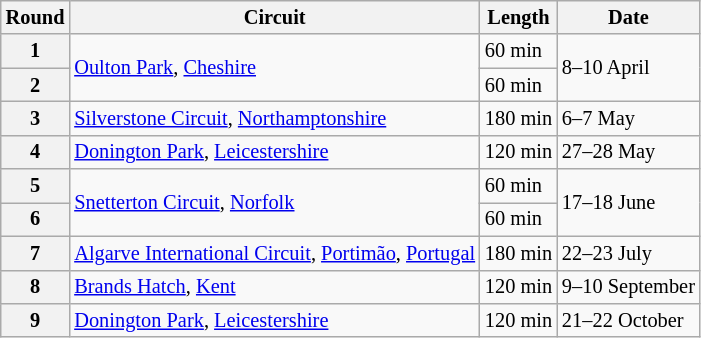<table class="wikitable" style="font-size:85%">
<tr>
<th>Round</th>
<th>Circuit</th>
<th>Length</th>
<th>Date</th>
</tr>
<tr>
<th>1</th>
<td rowspan="2"><a href='#'>Oulton Park</a>, <a href='#'>Cheshire</a></td>
<td>60 min</td>
<td rowspan=2>8–10 April</td>
</tr>
<tr>
<th>2</th>
<td>60 min</td>
</tr>
<tr>
<th>3</th>
<td><a href='#'>Silverstone Circuit</a>, <a href='#'>Northamptonshire</a></td>
<td>180 min</td>
<td>6–7 May</td>
</tr>
<tr>
<th>4</th>
<td><a href='#'>Donington Park</a>, <a href='#'>Leicestershire</a></td>
<td>120 min</td>
<td>27–28 May</td>
</tr>
<tr>
<th>5</th>
<td rowspan=2><a href='#'>Snetterton Circuit</a>, <a href='#'>Norfolk</a></td>
<td>60 min</td>
<td rowspan=2>17–18 June</td>
</tr>
<tr>
<th>6</th>
<td>60 min</td>
</tr>
<tr>
<th>7</th>
<td><a href='#'>Algarve International Circuit</a>, <a href='#'>Portimão</a>, <a href='#'>Portugal</a></td>
<td>180 min</td>
<td>22–23 July</td>
</tr>
<tr>
<th>8</th>
<td><a href='#'>Brands Hatch</a>, <a href='#'>Kent</a></td>
<td>120 min</td>
<td>9–10 September</td>
</tr>
<tr>
<th>9</th>
<td><a href='#'>Donington Park</a>, <a href='#'>Leicestershire</a></td>
<td>120 min</td>
<td>21–22 October</td>
</tr>
</table>
